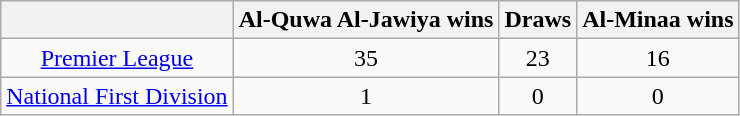<table class="wikitable" style="text-align: center;">
<tr>
<th></th>
<th>Al-Quwa Al-Jawiya wins</th>
<th>Draws</th>
<th>Al-Minaa wins</th>
</tr>
<tr>
<td><a href='#'>Premier League</a></td>
<td>35</td>
<td>23</td>
<td>16</td>
</tr>
<tr>
<td><a href='#'>National First Division</a></td>
<td>1</td>
<td>0</td>
<td>0</td>
</tr>
</table>
